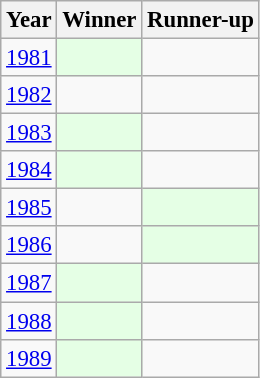<table class="wikitable floatright" style="font-size:95%">
<tr>
<th>Year</th>
<th>Winner</th>
<th>Runner-up</th>
</tr>
<tr>
<td><a href='#'>1981</a></td>
<td style="background:#e5ffe5;"></td>
<td></td>
</tr>
<tr>
<td><a href='#'>1982</a></td>
<td></td>
<td></td>
</tr>
<tr>
<td><a href='#'>1983</a></td>
<td style="background:#e5ffe5;"></td>
<td></td>
</tr>
<tr>
<td><a href='#'>1984</a></td>
<td style="background:#e5ffe5;"></td>
<td></td>
</tr>
<tr>
<td><a href='#'>1985</a></td>
<td></td>
<td style="background:#e5ffe5;"></td>
</tr>
<tr>
<td><a href='#'>1986</a></td>
<td></td>
<td style="background:#e5ffe5;"></td>
</tr>
<tr>
<td><a href='#'>1987</a></td>
<td style="background:#e5ffe5;"></td>
<td></td>
</tr>
<tr>
<td><a href='#'>1988</a></td>
<td style="background:#e5ffe5;"></td>
<td></td>
</tr>
<tr>
<td><a href='#'>1989</a></td>
<td style="background:#e5ffe5;"></td>
<td></td>
</tr>
</table>
